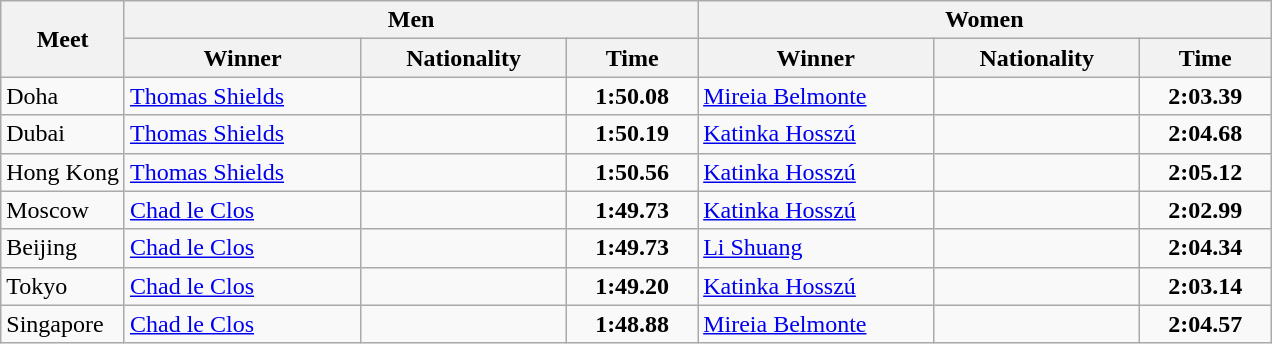<table class="wikitable">
<tr>
<th rowspan="2">Meet</th>
<th colspan="3">Men</th>
<th colspan="3">Women</th>
</tr>
<tr>
<th width=150>Winner</th>
<th width=130>Nationality</th>
<th width=80>Time</th>
<th width=150>Winner</th>
<th width=130>Nationality</th>
<th width=80>Time</th>
</tr>
<tr>
<td>Doha</td>
<td><a href='#'>Thomas Shields</a></td>
<td></td>
<td align=center><strong>1:50.08</strong></td>
<td><a href='#'>Mireia Belmonte</a></td>
<td></td>
<td align=center><strong>2:03.39</strong></td>
</tr>
<tr>
<td>Dubai</td>
<td><a href='#'>Thomas Shields</a></td>
<td></td>
<td align=center><strong>1:50.19</strong></td>
<td><a href='#'>Katinka Hosszú</a></td>
<td></td>
<td align=center><strong>2:04.68</strong></td>
</tr>
<tr>
<td>Hong Kong</td>
<td><a href='#'>Thomas Shields</a></td>
<td></td>
<td align=center><strong>1:50.56</strong></td>
<td><a href='#'>Katinka Hosszú</a></td>
<td></td>
<td align=center><strong>2:05.12</strong></td>
</tr>
<tr>
<td>Moscow</td>
<td><a href='#'>Chad le Clos</a></td>
<td></td>
<td align=center><strong>1:49.73</strong></td>
<td><a href='#'>Katinka Hosszú</a></td>
<td></td>
<td align=center><strong>2:02.99</strong></td>
</tr>
<tr>
<td>Beijing</td>
<td><a href='#'>Chad le Clos</a></td>
<td></td>
<td align=center><strong>1:49.73</strong></td>
<td><a href='#'>Li Shuang</a></td>
<td></td>
<td align=center><strong>2:04.34</strong></td>
</tr>
<tr>
<td>Tokyo</td>
<td><a href='#'>Chad le Clos</a></td>
<td></td>
<td align=center><strong>1:49.20</strong></td>
<td><a href='#'>Katinka Hosszú</a></td>
<td></td>
<td align=center><strong>2:03.14</strong></td>
</tr>
<tr>
<td>Singapore</td>
<td><a href='#'>Chad le Clos</a></td>
<td></td>
<td align=center><strong>1:48.88</strong></td>
<td><a href='#'>Mireia Belmonte</a></td>
<td></td>
<td align=center><strong>2:04.57</strong></td>
</tr>
</table>
